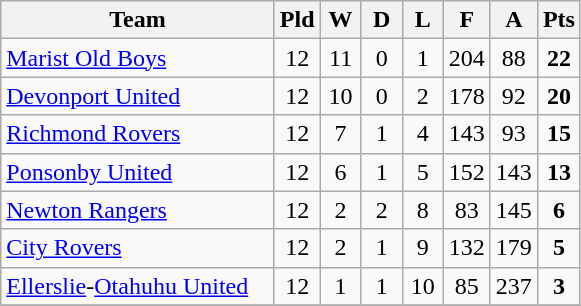<table class="wikitable" style="text-align:center;">
<tr>
<th width=175>Team</th>
<th width=20 abbr="Played">Pld</th>
<th width=20 abbr="Won">W</th>
<th width=20 abbr="Drawn">D</th>
<th width=20 abbr="Lost">L</th>
<th width=20 abbr="For">F</th>
<th width=20 abbr="Against">A</th>
<th width=20 abbr="Points">Pts</th>
</tr>
<tr>
<td style="text-align:left;"><a href='#'>Marist Old Boys</a></td>
<td>12</td>
<td>11</td>
<td>0</td>
<td>1</td>
<td>204</td>
<td>88</td>
<td><strong>22</strong></td>
</tr>
<tr>
<td style="text-align:left;"><a href='#'>Devonport United</a></td>
<td>12</td>
<td>10</td>
<td>0</td>
<td>2</td>
<td>178</td>
<td>92</td>
<td><strong>20</strong></td>
</tr>
<tr>
<td style="text-align:left;"><a href='#'>Richmond Rovers</a></td>
<td>12</td>
<td>7</td>
<td>1</td>
<td>4</td>
<td>143</td>
<td>93</td>
<td><strong>15</strong></td>
</tr>
<tr>
<td style="text-align:left;"><a href='#'>Ponsonby United</a></td>
<td>12</td>
<td>6</td>
<td>1</td>
<td>5</td>
<td>152</td>
<td>143</td>
<td><strong>13</strong></td>
</tr>
<tr>
<td style="text-align:left;"><a href='#'>Newton Rangers</a></td>
<td>12</td>
<td>2</td>
<td>2</td>
<td>8</td>
<td>83</td>
<td>145</td>
<td><strong>6</strong></td>
</tr>
<tr>
<td style="text-align:left;"><a href='#'>City Rovers</a></td>
<td>12</td>
<td>2</td>
<td>1</td>
<td>9</td>
<td>132</td>
<td>179</td>
<td><strong>5</strong></td>
</tr>
<tr>
<td style="text-align:left;"><a href='#'>Ellerslie</a>-<a href='#'>Otahuhu United</a></td>
<td>12</td>
<td>1</td>
<td>1</td>
<td>10</td>
<td>85</td>
<td>237</td>
<td><strong>3</strong></td>
</tr>
<tr>
</tr>
</table>
